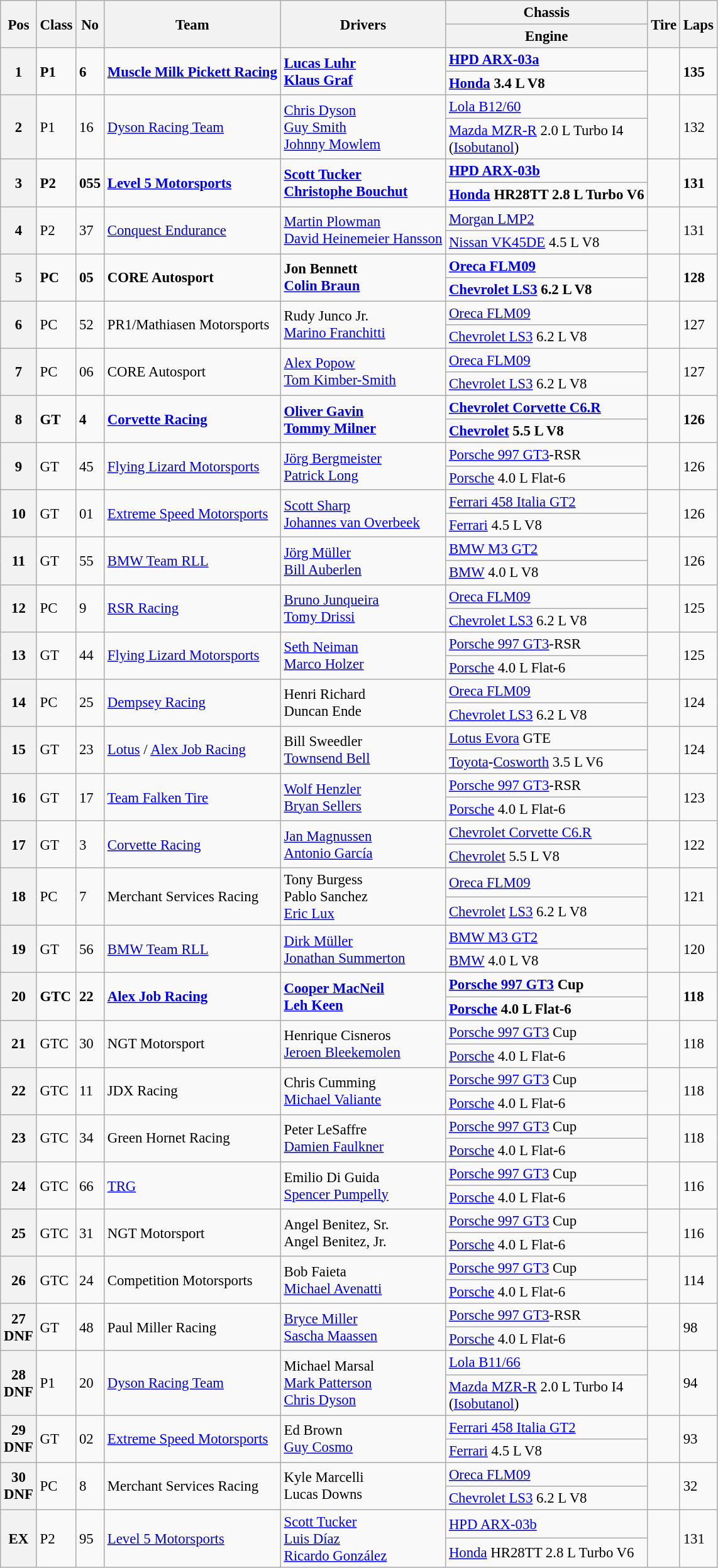<table class="wikitable" style="font-size: 95%;">
<tr>
<th rowspan=2>Pos</th>
<th rowspan=2>Class</th>
<th rowspan=2>No</th>
<th rowspan=2>Team</th>
<th rowspan=2>Drivers</th>
<th>Chassis</th>
<th rowspan=2>Tire</th>
<th rowspan=2>Laps</th>
</tr>
<tr>
<th>Engine</th>
</tr>
<tr style="font-weight:bold">
<th rowspan=2>1</th>
<td rowspan=2>P1</td>
<td rowspan=2>6</td>
<td rowspan=2> <a href='#'>Muscle Milk Pickett Racing</a></td>
<td rowspan=2> <a href='#'>Lucas Luhr</a><br> <a href='#'>Klaus Graf</a></td>
<td><a href='#'>HPD ARX-03a</a></td>
<td rowspan=2></td>
<td rowspan=2>135</td>
</tr>
<tr style="font-weight:bold">
<td><a href='#'>Honda</a> 3.4 L V8</td>
</tr>
<tr>
<th rowspan=2>2</th>
<td rowspan=2>P1</td>
<td rowspan=2>16</td>
<td rowspan=2> <a href='#'>Dyson Racing Team</a></td>
<td rowspan=2> <a href='#'>Chris Dyson</a><br> <a href='#'>Guy Smith</a><br>  <a href='#'>Johnny Mowlem</a></td>
<td><a href='#'>Lola B12/60</a></td>
<td rowspan=2></td>
<td rowspan=2>132</td>
</tr>
<tr>
<td><a href='#'>Mazda MZR-R</a> 2.0 L Turbo I4<br>(<a href='#'>Isobutanol</a>)</td>
</tr>
<tr style="font-weight:bold">
<th rowspan=2>3</th>
<td rowspan=2>P2</td>
<td rowspan=2>055</td>
<td rowspan=2> <a href='#'>Level 5 Motorsports</a></td>
<td rowspan=2> <a href='#'>Scott Tucker</a><br> <a href='#'>Christophe Bouchut</a></td>
<td><a href='#'>HPD ARX-03b</a></td>
<td rowspan=2></td>
<td rowspan=2>131</td>
</tr>
<tr style="font-weight:bold">
<td><a href='#'>Honda</a> HR28TT 2.8 L Turbo V6</td>
</tr>
<tr>
<th rowspan=2>4</th>
<td rowspan=2>P2</td>
<td rowspan=2>37</td>
<td rowspan=2> <a href='#'>Conquest Endurance</a></td>
<td rowspan=2> <a href='#'>Martin Plowman</a><br> <a href='#'>David Heinemeier Hansson</a></td>
<td><a href='#'>Morgan LMP2</a></td>
<td rowspan=2></td>
<td rowspan=2>131</td>
</tr>
<tr>
<td><a href='#'>Nissan VK45DE</a> 4.5 L V8</td>
</tr>
<tr style="font-weight:bold">
<th rowspan=2>5</th>
<td rowspan=2>PC</td>
<td rowspan=2>05</td>
<td rowspan=2> CORE Autosport</td>
<td rowspan=2> Jon Bennett<br> <a href='#'>Colin Braun</a></td>
<td><a href='#'>Oreca FLM09</a></td>
<td rowspan=2></td>
<td rowspan=2>128</td>
</tr>
<tr style="font-weight:bold">
<td><a href='#'>Chevrolet LS3</a> 6.2 L V8</td>
</tr>
<tr>
<th rowspan=2>6</th>
<td rowspan=2>PC</td>
<td rowspan=2>52</td>
<td rowspan=2> PR1/Mathiasen Motorsports</td>
<td rowspan=2> Rudy Junco Jr.<br> <a href='#'>Marino Franchitti</a></td>
<td><a href='#'>Oreca FLM09</a></td>
<td rowspan=2></td>
<td rowspan=2>127</td>
</tr>
<tr>
<td><a href='#'>Chevrolet LS3</a> 6.2 L V8</td>
</tr>
<tr>
<th rowspan=2>7</th>
<td rowspan=2>PC</td>
<td rowspan=2>06</td>
<td rowspan=2> CORE Autosport</td>
<td rowspan=2> <a href='#'>Alex Popow</a><br> <a href='#'>Tom Kimber-Smith</a></td>
<td><a href='#'>Oreca FLM09</a></td>
<td rowspan=2></td>
<td rowspan=2>127</td>
</tr>
<tr>
<td><a href='#'>Chevrolet LS3</a> 6.2 L V8</td>
</tr>
<tr style="font-weight:bold">
<th rowspan=2>8</th>
<td rowspan=2>GT</td>
<td rowspan=2>4</td>
<td rowspan=2> <a href='#'>Corvette Racing</a></td>
<td rowspan=2> <a href='#'>Oliver Gavin</a><br> <a href='#'>Tommy Milner</a></td>
<td><a href='#'>Chevrolet Corvette C6.R</a></td>
<td rowspan=2></td>
<td rowspan=2>126</td>
</tr>
<tr style="font-weight:bold">
<td><a href='#'>Chevrolet</a> 5.5 L V8</td>
</tr>
<tr>
<th rowspan=2>9</th>
<td rowspan=2>GT</td>
<td rowspan=2>45</td>
<td rowspan=2> <a href='#'>Flying Lizard Motorsports</a></td>
<td rowspan=2> <a href='#'>Jörg Bergmeister</a><br> <a href='#'>Patrick Long</a></td>
<td><a href='#'>Porsche 997 GT3</a>-RSR</td>
<td rowspan=2></td>
<td rowspan=2>126</td>
</tr>
<tr>
<td><a href='#'>Porsche</a> 4.0 L Flat-6</td>
</tr>
<tr>
<th rowspan=2>10</th>
<td rowspan=2>GT</td>
<td rowspan=2>01</td>
<td rowspan=2> <a href='#'>Extreme Speed Motorsports</a></td>
<td rowspan=2> <a href='#'>Scott Sharp</a><br> <a href='#'>Johannes van Overbeek</a></td>
<td><a href='#'>Ferrari 458 Italia GT2</a></td>
<td rowspan=2></td>
<td rowspan=2>126</td>
</tr>
<tr>
<td><a href='#'>Ferrari</a> 4.5 L V8</td>
</tr>
<tr>
<th rowspan=2>11</th>
<td rowspan=2>GT</td>
<td rowspan=2>55</td>
<td rowspan=2> <a href='#'>BMW Team RLL</a></td>
<td rowspan=2> <a href='#'>Jörg Müller</a><br> <a href='#'>Bill Auberlen</a></td>
<td><a href='#'>BMW M3 GT2</a></td>
<td rowspan=2></td>
<td rowspan=2>126</td>
</tr>
<tr>
<td><a href='#'>BMW</a> 4.0 L V8</td>
</tr>
<tr>
<th rowspan=2>12</th>
<td rowspan=2>PC</td>
<td rowspan=2>9</td>
<td rowspan=2> <a href='#'>RSR Racing</a></td>
<td rowspan=2> <a href='#'>Bruno Junqueira</a><br> <a href='#'>Tomy Drissi</a></td>
<td><a href='#'>Oreca FLM09</a></td>
<td rowspan=2></td>
<td rowspan=2>125</td>
</tr>
<tr>
<td><a href='#'>Chevrolet LS3</a> 6.2 L V8</td>
</tr>
<tr>
<th rowspan=2>13</th>
<td rowspan=2>GT</td>
<td rowspan=2>44</td>
<td rowspan=2> <a href='#'>Flying Lizard Motorsports</a></td>
<td rowspan=2> <a href='#'>Seth Neiman</a><br> <a href='#'>Marco Holzer</a></td>
<td><a href='#'>Porsche 997 GT3</a>-RSR</td>
<td rowspan=2></td>
<td rowspan=2>125</td>
</tr>
<tr>
<td><a href='#'>Porsche</a> 4.0 L Flat-6</td>
</tr>
<tr>
<th rowspan=2>14</th>
<td rowspan=2>PC</td>
<td rowspan=2>25</td>
<td rowspan=2> <a href='#'>Dempsey Racing</a></td>
<td rowspan=2> Henri Richard<br> Duncan Ende</td>
<td><a href='#'>Oreca FLM09</a></td>
<td rowspan=2></td>
<td rowspan=2>124</td>
</tr>
<tr>
<td><a href='#'>Chevrolet LS3</a> 6.2 L V8</td>
</tr>
<tr>
<th rowspan=2>15</th>
<td rowspan=2>GT</td>
<td rowspan=2>23</td>
<td rowspan=2> <a href='#'>Lotus</a> / <a href='#'>Alex Job Racing</a></td>
<td rowspan=2> Bill Sweedler<br> <a href='#'>Townsend Bell</a></td>
<td><a href='#'>Lotus Evora</a> GTE</td>
<td rowspan=2></td>
<td rowspan=2>124</td>
</tr>
<tr>
<td><a href='#'>Toyota</a>-<a href='#'>Cosworth</a> 3.5 L V6</td>
</tr>
<tr>
<th rowspan=2>16</th>
<td rowspan=2>GT</td>
<td rowspan=2>17</td>
<td rowspan=2> <a href='#'>Team Falken Tire</a></td>
<td rowspan=2> <a href='#'>Wolf Henzler</a><br> <a href='#'>Bryan Sellers</a></td>
<td><a href='#'>Porsche 997 GT3</a>-RSR</td>
<td rowspan=2></td>
<td rowspan=2>123</td>
</tr>
<tr>
<td><a href='#'>Porsche</a> 4.0 L Flat-6</td>
</tr>
<tr>
<th rowspan=2>17</th>
<td rowspan=2>GT</td>
<td rowspan=2>3</td>
<td rowspan=2> <a href='#'>Corvette Racing</a></td>
<td rowspan=2> <a href='#'>Jan Magnussen</a><br> <a href='#'>Antonio García</a></td>
<td><a href='#'>Chevrolet Corvette C6.R</a></td>
<td rowspan=2></td>
<td rowspan=2>122</td>
</tr>
<tr>
<td><a href='#'>Chevrolet</a> 5.5 L V8</td>
</tr>
<tr>
<th rowspan=2>18</th>
<td rowspan=2>PC</td>
<td rowspan=2>7</td>
<td rowspan=2> Merchant Services Racing</td>
<td rowspan=2> Tony Burgess<br> Pablo Sanchez<br> <a href='#'>Eric Lux</a></td>
<td><a href='#'>Oreca FLM09</a></td>
<td rowspan=2></td>
<td rowspan=2>121</td>
</tr>
<tr>
<td><a href='#'>Chevrolet</a> <a href='#'>LS3</a> 6.2 L V8</td>
</tr>
<tr>
<th rowspan=2>19</th>
<td rowspan=2>GT</td>
<td rowspan=2>56</td>
<td rowspan=2> <a href='#'>BMW Team RLL</a></td>
<td rowspan=2> <a href='#'>Dirk Müller</a><br>  <a href='#'>Jonathan Summerton</a></td>
<td><a href='#'>BMW M3 GT2</a></td>
<td rowspan=2></td>
<td rowspan=2>120</td>
</tr>
<tr>
<td><a href='#'>BMW</a> 4.0 L V8</td>
</tr>
<tr style="font-weight:bold">
<th rowspan=2>20</th>
<td rowspan=2>GTC</td>
<td rowspan=2>22</td>
<td rowspan=2> <a href='#'>Alex Job Racing</a></td>
<td rowspan=2> <a href='#'>Cooper MacNeil</a><br> <a href='#'>Leh Keen</a></td>
<td><a href='#'>Porsche 997 GT3</a> Cup</td>
<td rowspan=2></td>
<td rowspan=2>118</td>
</tr>
<tr style="font-weight:bold">
<td><a href='#'>Porsche</a> 4.0 L Flat-6</td>
</tr>
<tr>
<th rowspan=2>21</th>
<td rowspan=2>GTC</td>
<td rowspan=2>30</td>
<td rowspan=2> NGT Motorsport</td>
<td rowspan=2> Henrique Cisneros<br> <a href='#'>Jeroen Bleekemolen</a></td>
<td><a href='#'>Porsche 997 GT3</a> Cup</td>
<td rowspan=2></td>
<td rowspan=2>118</td>
</tr>
<tr>
<td><a href='#'>Porsche</a> 4.0 L Flat-6</td>
</tr>
<tr>
<th rowspan=2>22</th>
<td rowspan=2>GTC</td>
<td rowspan=2>11</td>
<td rowspan=2> JDX Racing</td>
<td rowspan=2> Chris Cumming<br> <a href='#'>Michael Valiante</a></td>
<td><a href='#'>Porsche 997 GT3</a> Cup</td>
<td rowspan=2></td>
<td rowspan=2>118</td>
</tr>
<tr>
<td><a href='#'>Porsche</a> 4.0 L Flat-6</td>
</tr>
<tr>
<th rowspan=2>23</th>
<td rowspan=2>GTC</td>
<td rowspan=2>34</td>
<td rowspan=2> Green Hornet Racing</td>
<td rowspan=2> Peter LeSaffre<br> <a href='#'>Damien Faulkner</a></td>
<td><a href='#'>Porsche 997 GT3</a> Cup</td>
<td rowspan=2></td>
<td rowspan=2>118</td>
</tr>
<tr>
<td><a href='#'>Porsche</a> 4.0 L Flat-6</td>
</tr>
<tr>
<th rowspan=2>24</th>
<td rowspan=2>GTC</td>
<td rowspan=2>66</td>
<td rowspan=2> <a href='#'>TRG</a></td>
<td rowspan=2> Emilio Di Guida<br> <a href='#'>Spencer Pumpelly</a></td>
<td><a href='#'>Porsche 997 GT3</a> Cup</td>
<td rowspan=2></td>
<td rowspan=2>116</td>
</tr>
<tr>
<td><a href='#'>Porsche</a> 4.0 L Flat-6</td>
</tr>
<tr>
<th rowspan=2>25</th>
<td rowspan=2>GTC</td>
<td rowspan=2>31</td>
<td rowspan=2> NGT Motorsport</td>
<td rowspan=2> Angel Benitez, Sr.<br> Angel Benitez, Jr.</td>
<td><a href='#'>Porsche 997 GT3</a> Cup</td>
<td rowspan=2></td>
<td rowspan=2>116</td>
</tr>
<tr>
<td><a href='#'>Porsche</a> 4.0 L Flat-6</td>
</tr>
<tr>
<th rowspan=2>26</th>
<td rowspan=2>GTC</td>
<td rowspan=2>24</td>
<td rowspan=2> Competition Motorsports</td>
<td rowspan=2> Bob Faieta<br> <a href='#'>Michael Avenatti</a></td>
<td><a href='#'>Porsche 997 GT3</a> Cup</td>
<td rowspan=2></td>
<td rowspan=2>114</td>
</tr>
<tr>
<td><a href='#'>Porsche</a> 4.0 L Flat-6</td>
</tr>
<tr>
<th rowspan=2>27<br>DNF</th>
<td rowspan=2>GT</td>
<td rowspan=2>48</td>
<td rowspan=2> Paul Miller Racing</td>
<td rowspan=2> <a href='#'>Bryce Miller</a><br> <a href='#'>Sascha Maassen</a></td>
<td><a href='#'>Porsche 997 GT3</a>-RSR</td>
<td rowspan=2></td>
<td rowspan=2>98</td>
</tr>
<tr>
<td><a href='#'>Porsche</a> 4.0 L Flat-6</td>
</tr>
<tr>
<th rowspan=2>28<br>DNF</th>
<td rowspan=2>P1</td>
<td rowspan=2>20</td>
<td rowspan=2> <a href='#'>Dyson Racing Team</a></td>
<td rowspan=2> Michael Marsal<br> <a href='#'>Mark Patterson</a><br> <a href='#'>Chris Dyson</a></td>
<td><a href='#'>Lola B11/66</a></td>
<td rowspan=2></td>
<td rowspan=2>94</td>
</tr>
<tr>
<td><a href='#'>Mazda MZR-R</a> 2.0 L Turbo I4<br>(<a href='#'>Isobutanol</a>)</td>
</tr>
<tr>
<th rowspan=2>29<br>DNF</th>
<td rowspan=2>GT</td>
<td rowspan=2>02</td>
<td rowspan=2> <a href='#'>Extreme Speed Motorsports</a></td>
<td rowspan=2> Ed Brown<br> <a href='#'>Guy Cosmo</a></td>
<td><a href='#'>Ferrari 458 Italia GT2</a></td>
<td rowspan=2></td>
<td rowspan=2>93</td>
</tr>
<tr>
<td><a href='#'>Ferrari</a> 4.5 L V8</td>
</tr>
<tr>
<th rowspan=2>30<br>DNF</th>
<td rowspan=2>PC</td>
<td rowspan=2>8</td>
<td rowspan=2> Merchant Services Racing</td>
<td rowspan=2> Kyle Marcelli<br> Lucas Downs</td>
<td><a href='#'>Oreca FLM09</a></td>
<td rowspan=2></td>
<td rowspan=2>32</td>
</tr>
<tr>
<td><a href='#'>Chevrolet LS3</a> 6.2 L V8</td>
</tr>
<tr>
<th rowspan=2>EX</th>
<td rowspan=2>P2</td>
<td rowspan=2>95</td>
<td rowspan=2> <a href='#'>Level 5 Motorsports</a></td>
<td rowspan=2> <a href='#'>Scott Tucker</a><br> <a href='#'>Luis Díaz</a><br> <a href='#'>Ricardo González</a></td>
<td><a href='#'>HPD ARX-03b</a></td>
<td rowspan=2></td>
<td rowspan=2>131</td>
</tr>
<tr>
<td><a href='#'>Honda</a> HR28TT 2.8 L Turbo V6</td>
</tr>
</table>
